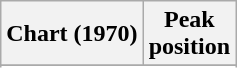<table class="wikitable sortable plainrowheaders" style="text-align:center">
<tr>
<th scope="col">Chart (1970)</th>
<th scope="col">Peak<br>position</th>
</tr>
<tr>
</tr>
<tr>
</tr>
</table>
